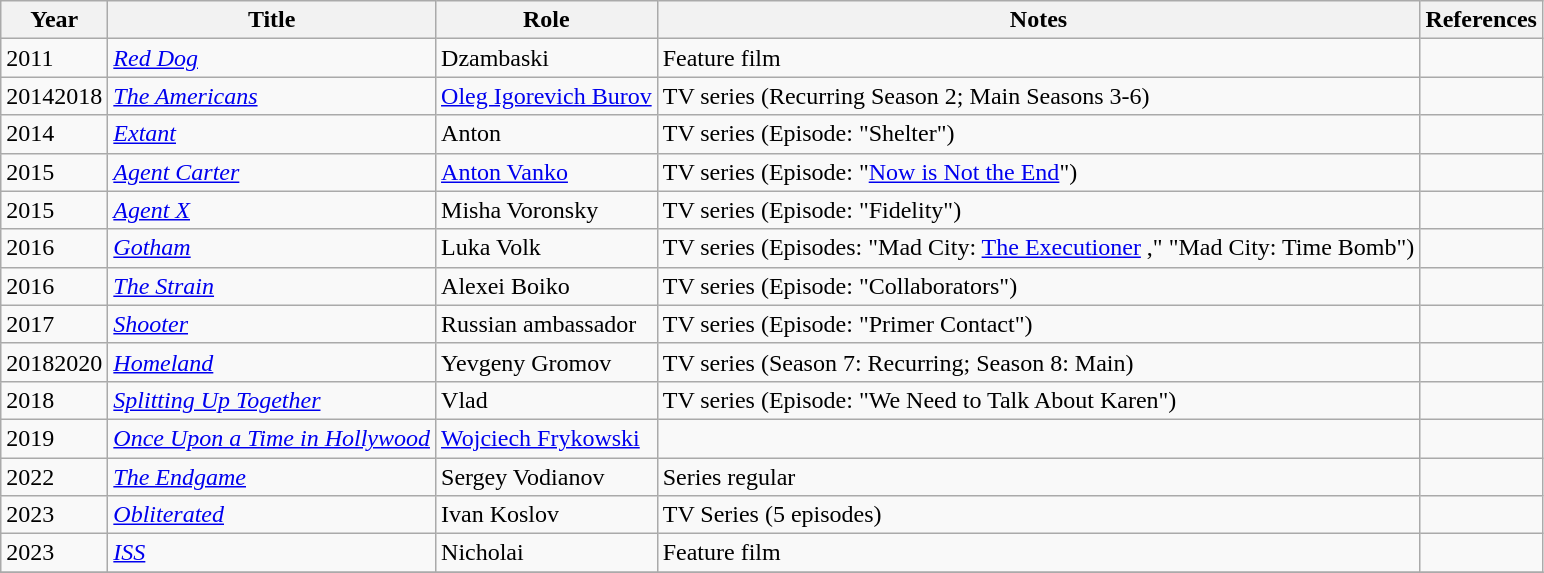<table class="wikitable sortable">
<tr>
<th>Year</th>
<th>Title</th>
<th>Role</th>
<th>Notes</th>
<th>References</th>
</tr>
<tr>
<td>2011</td>
<td><em><a href='#'>Red Dog</a></em></td>
<td>Dzambaski</td>
<td>Feature film</td>
<td></td>
</tr>
<tr>
<td>20142018</td>
<td><em><a href='#'>The Americans</a></em></td>
<td><a href='#'>Oleg Igorevich Burov</a></td>
<td>TV series (Recurring Season 2; Main Seasons 3-6)</td>
<td></td>
</tr>
<tr>
<td>2014</td>
<td><em><a href='#'>Extant</a></em></td>
<td>Anton</td>
<td>TV series (Episode: "Shelter")</td>
<td></td>
</tr>
<tr>
<td>2015</td>
<td><em><a href='#'>Agent Carter</a></em></td>
<td><a href='#'>Anton Vanko</a></td>
<td>TV series (Episode: "<a href='#'>Now is Not the End</a>")</td>
<td></td>
</tr>
<tr>
<td>2015</td>
<td><em><a href='#'>Agent X</a></em></td>
<td>Misha Voronsky</td>
<td>TV series (Episode: "Fidelity")</td>
<td></td>
</tr>
<tr>
<td>2016</td>
<td><em><a href='#'>Gotham</a></em></td>
<td>Luka Volk</td>
<td>TV series (Episodes: "Mad City: <a href='#'>The Executioner</a> ," "Mad City: Time Bomb")</td>
<td></td>
</tr>
<tr>
<td>2016</td>
<td><em><a href='#'>The Strain</a></em></td>
<td>Alexei Boiko</td>
<td>TV series (Episode: "Collaborators")</td>
<td></td>
</tr>
<tr>
<td>2017</td>
<td><em><a href='#'>Shooter</a></em></td>
<td>Russian ambassador</td>
<td>TV series (Episode: "Primer Contact")</td>
<td></td>
</tr>
<tr>
<td>20182020</td>
<td><em><a href='#'>Homeland</a></em></td>
<td>Yevgeny Gromov</td>
<td>TV series (Season 7: Recurring; Season 8: Main)</td>
<td></td>
</tr>
<tr>
<td>2018</td>
<td><em><a href='#'>Splitting Up Together</a></em></td>
<td>Vlad</td>
<td>TV series (Episode: "We Need to Talk About Karen")</td>
<td></td>
</tr>
<tr>
<td>2019</td>
<td><em><a href='#'>Once Upon a Time in Hollywood</a></em></td>
<td><a href='#'>Wojciech Frykowski</a></td>
<td></td>
<td></td>
</tr>
<tr>
<td>2022</td>
<td><em><a href='#'>The Endgame</a></em></td>
<td>Sergey Vodianov</td>
<td>Series regular</td>
<td></td>
</tr>
<tr>
<td>2023</td>
<td><em><a href='#'>Obliterated</a></em></td>
<td>Ivan Koslov</td>
<td>TV Series (5 episodes)</td>
<td></td>
</tr>
<tr>
<td>2023</td>
<td><em><a href='#'>ISS</a></em></td>
<td>Nicholai</td>
<td>Feature film</td>
<td></td>
</tr>
<tr>
</tr>
</table>
